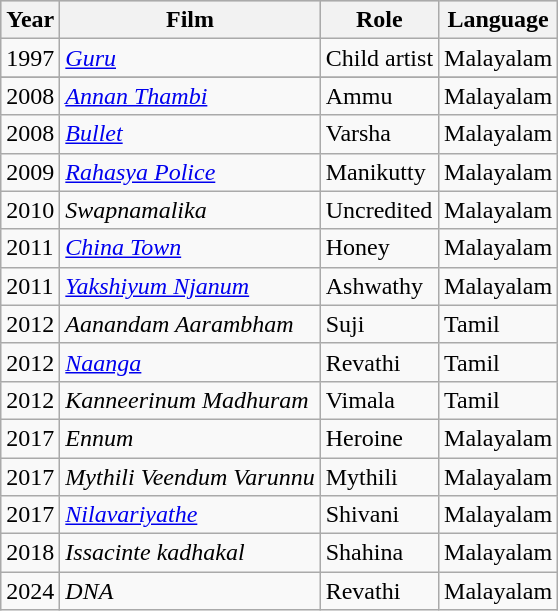<table class="wikitable">
<tr style="background:#ccc; text-align:center;">
<th>Year</th>
<th>Film</th>
<th>Role</th>
<th>Language</th>
</tr>
<tr>
<td>1997</td>
<td><em><a href='#'>Guru</a></em></td>
<td>Child artist</td>
<td>Malayalam</td>
</tr>
<tr>
</tr>
<tr>
<td>2008</td>
<td><em><a href='#'>Annan Thambi</a></em></td>
<td>Ammu</td>
<td>Malayalam</td>
</tr>
<tr>
<td>2008</td>
<td><em><a href='#'>Bullet</a></em></td>
<td>Varsha</td>
<td>Malayalam</td>
</tr>
<tr>
<td>2009</td>
<td><em><a href='#'>Rahasya Police</a></em></td>
<td>Manikutty</td>
<td>Malayalam</td>
</tr>
<tr>
<td>2010</td>
<td><em>Swapnamalika</em></td>
<td>Uncredited</td>
<td>Malayalam</td>
</tr>
<tr>
<td>2011</td>
<td><em><a href='#'>China Town</a></em></td>
<td>Honey</td>
<td>Malayalam</td>
</tr>
<tr>
<td>2011</td>
<td><em><a href='#'>Yakshiyum Njanum</a></em></td>
<td>Ashwathy</td>
<td>Malayalam</td>
</tr>
<tr>
<td>2012</td>
<td><em>Aanandam Aarambham</em></td>
<td>Suji</td>
<td>Tamil</td>
</tr>
<tr>
<td>2012</td>
<td><em><a href='#'>Naanga</a></em></td>
<td>Revathi</td>
<td>Tamil</td>
</tr>
<tr>
<td>2012</td>
<td><em>Kanneerinum Madhuram</em></td>
<td>Vimala</td>
<td>Tamil</td>
</tr>
<tr>
<td>2017</td>
<td><em>Ennum</em></td>
<td>Heroine</td>
<td>Malayalam</td>
</tr>
<tr>
<td>2017</td>
<td><em>Mythili Veendum Varunnu</em></td>
<td>Mythili</td>
<td>Malayalam</td>
</tr>
<tr>
<td>2017</td>
<td><em><a href='#'>Nilavariyathe</a></em></td>
<td>Shivani</td>
<td>Malayalam</td>
</tr>
<tr>
<td>2018</td>
<td><em>Issacinte kadhakal</em></td>
<td>Shahina</td>
<td>Malayalam</td>
</tr>
<tr>
<td>2024</td>
<td><em>DNA</em></td>
<td>Revathi</td>
<td>Malayalam</td>
</tr>
</table>
